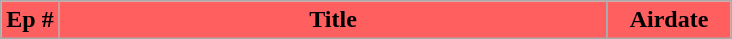<table class=wikitable plainrowheaders  style=background:#FFFFFF;"\>
<tr>
<th style=background:#FF5F5F width=8%><span>Ep #</span></th>
<th style=background:#FF5F5F><span>Title</span></th>
<th style=background:#FF5F5F width=17%><span>Airdate</span><br>






</th>
</tr>
</table>
